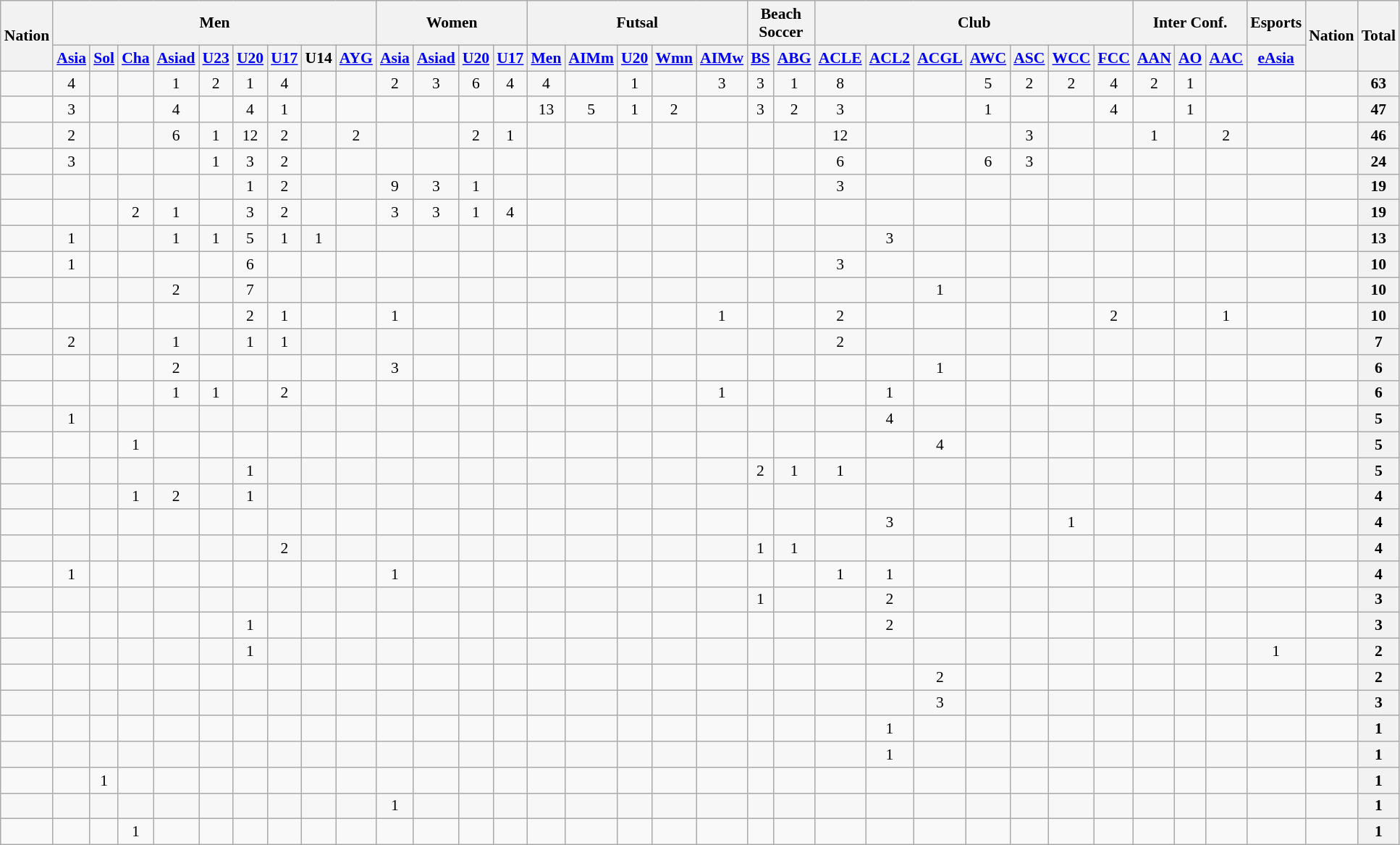<table class="wikitable sortable" style="font-size:90%">
<tr>
<th rowspan=2>Nation</th>
<th colspan=9>Men</th>
<th colspan=4>Women</th>
<th colspan=5>Futsal</th>
<th colspan=2>Beach Soccer</th>
<th colspan=7>Club</th>
<th colspan=3>Inter Conf.</th>
<th colspan=1>Esports</th>
<th rowspan=2>Nation</th>
<th rowspan=2>Total</th>
</tr>
<tr>
<th><a href='#'>Asia</a></th>
<th><a href='#'>Sol</a></th>
<th><a href='#'>Cha</a></th>
<th><a href='#'>Asiad</a></th>
<th><a href='#'>U23</a></th>
<th><a href='#'>U20</a></th>
<th><a href='#'>U17</a></th>
<th>U14</th>
<th><a href='#'>AYG</a></th>
<th><a href='#'>Asia</a></th>
<th><a href='#'>Asiad</a></th>
<th><a href='#'>U20</a></th>
<th><a href='#'>U17</a></th>
<th><a href='#'>Men</a></th>
<th><a href='#'>AIMm</a></th>
<th><a href='#'>U20</a></th>
<th><a href='#'>Wmn</a></th>
<th><a href='#'>AIMw</a></th>
<th><a href='#'>BS</a></th>
<th><a href='#'>ABG</a></th>
<th><a href='#'>ACLE</a></th>
<th><a href='#'>ACL2</a></th>
<th><a href='#'>ACGL</a></th>
<th><a href='#'>AWC</a></th>
<th><a href='#'>ASC</a></th>
<th><a href='#'>WCC</a></th>
<th><a href='#'>FCC</a></th>
<th><a href='#'>AAN</a></th>
<th><a href='#'>AO</a></th>
<th><a href='#'>AAC</a></th>
<th><a href='#'>eAsia</a></th>
</tr>
<tr align=center bgcolor=#F7F7F7>
<td align=left><br></td>
<td>4</td>
<td></td>
<td></td>
<td>1</td>
<td>2</td>
<td>1</td>
<td>4</td>
<td></td>
<td><br></td>
<td>2</td>
<td>3</td>
<td>6</td>
<td>4<br></td>
<td>4</td>
<td></td>
<td>1</td>
<td></td>
<td>3<br></td>
<td>3</td>
<td>1<br></td>
<td>8</td>
<td></td>
<td></td>
<td>5</td>
<td>2</td>
<td>2</td>
<td>4<br></td>
<td>2</td>
<td>1</td>
<td><br></td>
<td></td>
<td align=left></td>
<th>63</th>
</tr>
<tr align=center>
<td align=left><br></td>
<td>3</td>
<td></td>
<td></td>
<td>4</td>
<td></td>
<td>4</td>
<td>1</td>
<td></td>
<td><br></td>
<td></td>
<td></td>
<td></td>
<td><br></td>
<td>13</td>
<td>5</td>
<td>1</td>
<td>2</td>
<td><br></td>
<td>3</td>
<td>2<br></td>
<td>3</td>
<td></td>
<td></td>
<td>1</td>
<td></td>
<td></td>
<td>4<br></td>
<td></td>
<td>1</td>
<td><br></td>
<td></td>
<td align=left></td>
<th>47</th>
</tr>
<tr align=center bgcolor=#F7F7F7>
<td align=left><br></td>
<td>2</td>
<td></td>
<td></td>
<td>6</td>
<td>1</td>
<td>12</td>
<td>2</td>
<td></td>
<td>2<br></td>
<td></td>
<td></td>
<td>2</td>
<td>1<br></td>
<td></td>
<td></td>
<td></td>
<td></td>
<td><br></td>
<td></td>
<td><br></td>
<td>12</td>
<td></td>
<td></td>
<td></td>
<td>3</td>
<td></td>
<td><br></td>
<td>1</td>
<td></td>
<td>2<br></td>
<td></td>
<td align=left></td>
<th>46</th>
</tr>
<tr align=center>
<td align=left><br></td>
<td>3</td>
<td></td>
<td></td>
<td></td>
<td>1</td>
<td>3</td>
<td>2</td>
<td></td>
<td><br></td>
<td></td>
<td></td>
<td></td>
<td><br></td>
<td></td>
<td></td>
<td></td>
<td></td>
<td><br></td>
<td></td>
<td><br></td>
<td>6</td>
<td></td>
<td></td>
<td>6</td>
<td>3</td>
<td></td>
<td><br></td>
<td></td>
<td></td>
<td><br></td>
<td></td>
<td align=left></td>
<th>24</th>
</tr>
<tr align=center bgcolor=#F7F7F7>
<td align=left><br></td>
<td></td>
<td></td>
<td></td>
<td></td>
<td></td>
<td>1</td>
<td>2</td>
<td></td>
<td><br></td>
<td>9</td>
<td>3</td>
<td>1</td>
<td><br></td>
<td></td>
<td></td>
<td></td>
<td></td>
<td><br></td>
<td></td>
<td><br></td>
<td>3</td>
<td></td>
<td></td>
<td></td>
<td></td>
<td></td>
<td><br></td>
<td></td>
<td></td>
<td><br></td>
<td></td>
<td align=left></td>
<th>19</th>
</tr>
<tr align=center>
<td align=left><br></td>
<td></td>
<td></td>
<td>2</td>
<td>1</td>
<td></td>
<td>3</td>
<td>2</td>
<td></td>
<td><br></td>
<td>3</td>
<td>3</td>
<td>1</td>
<td>4<br></td>
<td></td>
<td></td>
<td></td>
<td></td>
<td><br></td>
<td></td>
<td><br></td>
<td></td>
<td></td>
<td></td>
<td></td>
<td></td>
<td></td>
<td><br></td>
<td></td>
<td></td>
<td><br></td>
<td></td>
<td align=left></td>
<th>19</th>
</tr>
<tr align=center bgcolor=#F7F7F7>
<td align=left><br></td>
<td>1</td>
<td></td>
<td></td>
<td>1</td>
<td>1</td>
<td>5</td>
<td>1</td>
<td>1</td>
<td><br></td>
<td></td>
<td></td>
<td></td>
<td><br></td>
<td></td>
<td></td>
<td></td>
<td></td>
<td><br></td>
<td></td>
<td><br></td>
<td></td>
<td>3</td>
<td></td>
<td></td>
<td></td>
<td></td>
<td><br></td>
<td></td>
<td></td>
<td><br></td>
<td></td>
<td align=left></td>
<th>13</th>
</tr>
<tr align=center>
<td align=left><br></td>
<td>1</td>
<td></td>
<td></td>
<td></td>
<td></td>
<td>6</td>
<td></td>
<td></td>
<td><br></td>
<td></td>
<td></td>
<td></td>
<td><br></td>
<td></td>
<td></td>
<td></td>
<td></td>
<td><br></td>
<td></td>
<td><br></td>
<td>3</td>
<td></td>
<td></td>
<td></td>
<td></td>
<td></td>
<td><br></td>
<td></td>
<td></td>
<td><br></td>
<td></td>
<td align=left></td>
<th>10</th>
</tr>
<tr align=center bgcolor=#F7F7F7>
<td align=left><br></td>
<td></td>
<td></td>
<td></td>
<td>2</td>
<td></td>
<td>7</td>
<td></td>
<td></td>
<td><br></td>
<td></td>
<td></td>
<td></td>
<td><br></td>
<td></td>
<td></td>
<td></td>
<td></td>
<td><br></td>
<td></td>
<td><br></td>
<td></td>
<td></td>
<td>1</td>
<td></td>
<td></td>
<td></td>
<td><br></td>
<td></td>
<td></td>
<td><br></td>
<td></td>
<td align=left></td>
<th>10</th>
</tr>
<tr align=center>
<td align=left><br></td>
<td></td>
<td></td>
<td></td>
<td></td>
<td></td>
<td>2</td>
<td>1</td>
<td></td>
<td><br></td>
<td>1</td>
<td></td>
<td></td>
<td><br></td>
<td></td>
<td></td>
<td></td>
<td></td>
<td>1<br></td>
<td></td>
<td><br></td>
<td>2</td>
<td></td>
<td></td>
<td></td>
<td></td>
<td></td>
<td>2<br></td>
<td></td>
<td></td>
<td>1<br></td>
<td></td>
<td align=left></td>
<th>10</th>
</tr>
<tr align=center bgcolor=#F7F7F7>
<td align=left><br></td>
<td>2</td>
<td></td>
<td></td>
<td>1</td>
<td></td>
<td>1</td>
<td>1</td>
<td></td>
<td><br></td>
<td></td>
<td></td>
<td></td>
<td><br></td>
<td></td>
<td></td>
<td></td>
<td></td>
<td><br></td>
<td></td>
<td><br></td>
<td>2</td>
<td></td>
<td></td>
<td></td>
<td></td>
<td></td>
<td><br></td>
<td></td>
<td></td>
<td><br></td>
<td></td>
<td align=left></td>
<th>7</th>
</tr>
<tr align=center>
<td align=left><br></td>
<td></td>
<td></td>
<td></td>
<td>2</td>
<td></td>
<td></td>
<td></td>
<td></td>
<td><br></td>
<td>3</td>
<td></td>
<td></td>
<td><br></td>
<td></td>
<td></td>
<td></td>
<td></td>
<td><br></td>
<td></td>
<td><br></td>
<td></td>
<td></td>
<td>1</td>
<td></td>
<td></td>
<td></td>
<td><br></td>
<td></td>
<td></td>
<td><br></td>
<td></td>
<td align=left></td>
<th>6</th>
</tr>
<tr align=center>
<td align=left><br></td>
<td></td>
<td></td>
<td></td>
<td>1</td>
<td>1</td>
<td></td>
<td>2</td>
<td></td>
<td><br></td>
<td></td>
<td></td>
<td></td>
<td><br></td>
<td></td>
<td></td>
<td></td>
<td></td>
<td>1<br></td>
<td></td>
<td><br></td>
<td></td>
<td>1</td>
<td></td>
<td></td>
<td></td>
<td></td>
<td><br></td>
<td></td>
<td></td>
<td><br></td>
<td></td>
<td align=left></td>
<th>6</th>
</tr>
<tr align=center bgcolor=#F7F7F7>
<td align=left><br></td>
<td>1</td>
<td></td>
<td></td>
<td></td>
<td></td>
<td></td>
<td></td>
<td></td>
<td><br></td>
<td></td>
<td></td>
<td></td>
<td><br></td>
<td></td>
<td></td>
<td></td>
<td></td>
<td><br></td>
<td></td>
<td><br></td>
<td></td>
<td>4</td>
<td></td>
<td></td>
<td></td>
<td></td>
<td><br></td>
<td></td>
<td></td>
<td><br></td>
<td></td>
<td align=left></td>
<th>5</th>
</tr>
<tr align=center>
<td align=left><br></td>
<td></td>
<td></td>
<td>1</td>
<td></td>
<td></td>
<td></td>
<td></td>
<td></td>
<td><br></td>
<td></td>
<td></td>
<td></td>
<td><br></td>
<td></td>
<td></td>
<td></td>
<td></td>
<td><br></td>
<td></td>
<td><br></td>
<td></td>
<td></td>
<td>4</td>
<td></td>
<td></td>
<td></td>
<td><br></td>
<td></td>
<td></td>
<td><br></td>
<td></td>
<td align=left></td>
<th>5</th>
</tr>
<tr align=center bgcolor=#F7F7F7>
<td align=left><br></td>
<td></td>
<td></td>
<td></td>
<td></td>
<td></td>
<td>1</td>
<td></td>
<td></td>
<td><br></td>
<td></td>
<td></td>
<td></td>
<td><br></td>
<td></td>
<td></td>
<td></td>
<td></td>
<td><br></td>
<td>2</td>
<td>1<br></td>
<td>1</td>
<td></td>
<td></td>
<td></td>
<td></td>
<td></td>
<td><br></td>
<td></td>
<td></td>
<td><br></td>
<td></td>
<td align=left></td>
<th>5</th>
</tr>
<tr align=center bgcolor=#F7F7F7>
<td align=left><br></td>
<td></td>
<td></td>
<td>1</td>
<td>2</td>
<td></td>
<td>1</td>
<td></td>
<td></td>
<td><br></td>
<td></td>
<td></td>
<td></td>
<td><br></td>
<td></td>
<td></td>
<td></td>
<td></td>
<td><br></td>
<td></td>
<td><br></td>
<td></td>
<td></td>
<td></td>
<td></td>
<td></td>
<td></td>
<td><br></td>
<td></td>
<td></td>
<td><br></td>
<td></td>
<td align=left></td>
<th>4</th>
</tr>
<tr align=center>
<td align=left><br></td>
<td></td>
<td></td>
<td></td>
<td></td>
<td></td>
<td></td>
<td></td>
<td></td>
<td><br></td>
<td></td>
<td></td>
<td></td>
<td><br></td>
<td></td>
<td></td>
<td></td>
<td></td>
<td><br></td>
<td></td>
<td><br></td>
<td></td>
<td>3</td>
<td></td>
<td></td>
<td></td>
<td>1</td>
<td><br></td>
<td></td>
<td></td>
<td><br></td>
<td></td>
<td align=left></td>
<th>4</th>
</tr>
<tr align=center bgcolor=#F7F7F7>
<td align=left><br></td>
<td></td>
<td></td>
<td></td>
<td></td>
<td></td>
<td></td>
<td>2</td>
<td></td>
<td><br></td>
<td></td>
<td></td>
<td></td>
<td><br></td>
<td></td>
<td></td>
<td></td>
<td></td>
<td><br></td>
<td>1</td>
<td>1<br></td>
<td></td>
<td></td>
<td></td>
<td></td>
<td></td>
<td></td>
<td><br></td>
<td></td>
<td></td>
<td><br></td>
<td></td>
<td align=left></td>
<th>4</th>
</tr>
<tr align=center>
<td align=left><br></td>
<td>1</td>
<td></td>
<td></td>
<td></td>
<td></td>
<td></td>
<td></td>
<td></td>
<td><br></td>
<td>1</td>
<td></td>
<td></td>
<td><br></td>
<td></td>
<td></td>
<td></td>
<td></td>
<td><br></td>
<td></td>
<td><br></td>
<td>1</td>
<td>1</td>
<td></td>
<td></td>
<td></td>
<td></td>
<td><br></td>
<td></td>
<td></td>
<td><br></td>
<td></td>
<td align=left></td>
<th>4</th>
</tr>
<tr align=center bgcolor=#F7F7F7>
<td align=left><br></td>
<td></td>
<td></td>
<td></td>
<td></td>
<td></td>
<td></td>
<td></td>
<td></td>
<td><br></td>
<td></td>
<td></td>
<td></td>
<td><br></td>
<td></td>
<td></td>
<td></td>
<td></td>
<td><br></td>
<td>1</td>
<td><br></td>
<td></td>
<td>2</td>
<td></td>
<td></td>
<td></td>
<td></td>
<td><br></td>
<td></td>
<td></td>
<td><br></td>
<td></td>
<td align=left></td>
<th>3</th>
</tr>
<tr align=center>
<td align=left><br></td>
<td></td>
<td></td>
<td></td>
<td></td>
<td></td>
<td>1</td>
<td></td>
<td></td>
<td><br></td>
<td></td>
<td></td>
<td></td>
<td><br></td>
<td></td>
<td></td>
<td></td>
<td></td>
<td><br></td>
<td></td>
<td><br></td>
<td></td>
<td>2</td>
<td></td>
<td></td>
<td></td>
<td></td>
<td><br></td>
<td></td>
<td></td>
<td><br></td>
<td></td>
<td align=left></td>
<th>3</th>
</tr>
<tr align=center bgcolor=#F7F7F7>
<td align=left><br></td>
<td></td>
<td></td>
<td></td>
<td></td>
<td></td>
<td>1</td>
<td></td>
<td></td>
<td><br></td>
<td></td>
<td></td>
<td></td>
<td><br></td>
<td></td>
<td></td>
<td></td>
<td></td>
<td><br></td>
<td></td>
<td><br></td>
<td></td>
<td></td>
<td></td>
<td></td>
<td></td>
<td></td>
<td><br></td>
<td></td>
<td></td>
<td><br></td>
<td>1</td>
<td align=left></td>
<th>2</th>
</tr>
<tr align=center>
<td align=left><br></td>
<td></td>
<td></td>
<td></td>
<td></td>
<td></td>
<td></td>
<td></td>
<td></td>
<td><br></td>
<td></td>
<td></td>
<td></td>
<td><br></td>
<td></td>
<td></td>
<td></td>
<td></td>
<td><br></td>
<td></td>
<td><br></td>
<td></td>
<td></td>
<td>2</td>
<td></td>
<td></td>
<td></td>
<td><br></td>
<td></td>
<td></td>
<td><br></td>
<td></td>
<td align=left></td>
<th>2</th>
</tr>
<tr align=center bgcolor=#F7F7F7>
<td align=left><br></td>
<td></td>
<td></td>
<td></td>
<td></td>
<td></td>
<td></td>
<td></td>
<td></td>
<td><br></td>
<td></td>
<td></td>
<td></td>
<td><br></td>
<td></td>
<td></td>
<td></td>
<td></td>
<td><br></td>
<td></td>
<td><br></td>
<td></td>
<td></td>
<td>3</td>
<td></td>
<td></td>
<td></td>
<td><br></td>
<td></td>
<td></td>
<td><br></td>
<td></td>
<td align=left></td>
<th>3</th>
</tr>
<tr align=center>
<td align=left><br></td>
<td></td>
<td></td>
<td></td>
<td></td>
<td></td>
<td></td>
<td></td>
<td></td>
<td><br></td>
<td></td>
<td></td>
<td></td>
<td><br></td>
<td></td>
<td></td>
<td></td>
<td></td>
<td><br></td>
<td></td>
<td><br></td>
<td></td>
<td>1</td>
<td></td>
<td></td>
<td></td>
<td></td>
<td><br></td>
<td></td>
<td></td>
<td><br></td>
<td></td>
<td align=left></td>
<th>1</th>
</tr>
<tr align=center bgcolor=#F7F7F7>
<td align=left><br></td>
<td></td>
<td></td>
<td></td>
<td></td>
<td></td>
<td></td>
<td></td>
<td></td>
<td><br></td>
<td></td>
<td></td>
<td></td>
<td><br></td>
<td></td>
<td></td>
<td></td>
<td></td>
<td><br></td>
<td></td>
<td><br></td>
<td></td>
<td>1</td>
<td></td>
<td></td>
<td></td>
<td></td>
<td><br></td>
<td></td>
<td></td>
<td><br></td>
<td></td>
<td align=left></td>
<th>1</th>
</tr>
<tr align=center>
<td align=left><br></td>
<td></td>
<td>1</td>
<td></td>
<td></td>
<td></td>
<td></td>
<td></td>
<td></td>
<td><br></td>
<td></td>
<td></td>
<td></td>
<td><br></td>
<td></td>
<td></td>
<td></td>
<td></td>
<td><br></td>
<td></td>
<td><br></td>
<td></td>
<td></td>
<td></td>
<td></td>
<td></td>
<td></td>
<td><br></td>
<td></td>
<td></td>
<td><br></td>
<td></td>
<td align=left></td>
<th>1</th>
</tr>
<tr align=center bgcolor=#F7F7F7>
<td align=left><br></td>
<td></td>
<td></td>
<td></td>
<td></td>
<td></td>
<td></td>
<td></td>
<td></td>
<td><br></td>
<td>1</td>
<td></td>
<td></td>
<td><br></td>
<td></td>
<td></td>
<td></td>
<td></td>
<td><br></td>
<td></td>
<td><br></td>
<td></td>
<td></td>
<td></td>
<td></td>
<td></td>
<td></td>
<td><br></td>
<td></td>
<td></td>
<td><br></td>
<td></td>
<td align=left></td>
<th>1</th>
</tr>
<tr align=center>
<td align=left><br></td>
<td></td>
<td></td>
<td>1</td>
<td></td>
<td></td>
<td></td>
<td></td>
<td></td>
<td><br></td>
<td></td>
<td></td>
<td></td>
<td><br></td>
<td></td>
<td></td>
<td></td>
<td></td>
<td><br></td>
<td></td>
<td><br></td>
<td></td>
<td></td>
<td></td>
<td></td>
<td></td>
<td></td>
<td><br></td>
<td></td>
<td></td>
<td><br></td>
<td></td>
<td align=left></td>
<th>1</th>
</tr>
</table>
